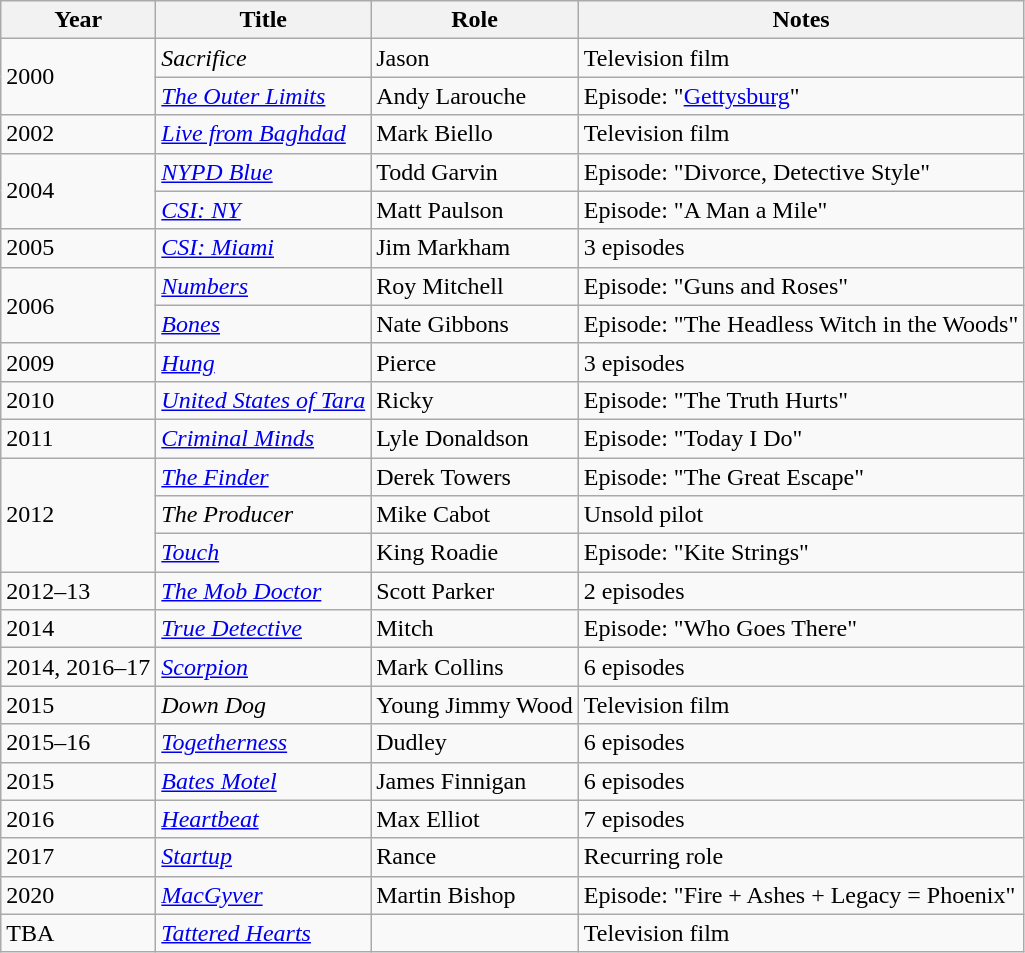<table class="wikitable sortable">
<tr>
<th>Year</th>
<th>Title</th>
<th>Role</th>
<th>Notes</th>
</tr>
<tr>
<td rowspan="2">2000</td>
<td><em>Sacrifice</em></td>
<td>Jason</td>
<td>Television film</td>
</tr>
<tr>
<td><em><a href='#'>The Outer Limits</a></em></td>
<td>Andy Larouche</td>
<td>Episode: "<a href='#'>Gettysburg</a>"</td>
</tr>
<tr>
<td>2002</td>
<td><em><a href='#'>Live from Baghdad</a></em></td>
<td>Mark Biello</td>
<td>Television film</td>
</tr>
<tr>
<td rowspan="2">2004</td>
<td><em><a href='#'>NYPD Blue</a></em></td>
<td>Todd Garvin</td>
<td>Episode: "Divorce, Detective Style"</td>
</tr>
<tr>
<td><em><a href='#'>CSI: NY</a></em></td>
<td>Matt Paulson</td>
<td>Episode: "A Man a Mile"</td>
</tr>
<tr>
<td>2005</td>
<td><em><a href='#'>CSI: Miami</a></em></td>
<td>Jim Markham</td>
<td>3 episodes</td>
</tr>
<tr>
<td rowspan="2">2006</td>
<td><em><a href='#'>Numbers</a></em></td>
<td>Roy Mitchell</td>
<td>Episode: "Guns and Roses"</td>
</tr>
<tr>
<td><em><a href='#'>Bones</a></em></td>
<td>Nate Gibbons</td>
<td>Episode: "The Headless Witch in the Woods"</td>
</tr>
<tr>
<td>2009</td>
<td><em><a href='#'>Hung</a></em></td>
<td>Pierce</td>
<td>3 episodes</td>
</tr>
<tr>
<td>2010</td>
<td><em><a href='#'>United States of Tara</a></em></td>
<td>Ricky</td>
<td>Episode: "The Truth Hurts"</td>
</tr>
<tr>
<td>2011</td>
<td><em><a href='#'>Criminal Minds</a></em></td>
<td>Lyle Donaldson</td>
<td>Episode: "Today I Do"</td>
</tr>
<tr>
<td rowspan="3">2012</td>
<td><em><a href='#'>The Finder</a></em></td>
<td>Derek Towers</td>
<td>Episode: "The Great Escape"</td>
</tr>
<tr>
<td><em>The Producer</em></td>
<td>Mike Cabot</td>
<td>Unsold pilot</td>
</tr>
<tr>
<td><em><a href='#'>Touch</a></em></td>
<td>King Roadie</td>
<td>Episode: "Kite Strings"</td>
</tr>
<tr>
<td>2012–13</td>
<td><em><a href='#'>The Mob Doctor</a></em></td>
<td>Scott Parker</td>
<td>2 episodes</td>
</tr>
<tr>
<td>2014</td>
<td><em><a href='#'>True Detective</a></em></td>
<td>Mitch</td>
<td>Episode: "Who Goes There"</td>
</tr>
<tr>
<td>2014, 2016–17</td>
<td><em><a href='#'>Scorpion</a></em></td>
<td>Mark Collins</td>
<td>6 episodes</td>
</tr>
<tr>
<td>2015</td>
<td><em>Down Dog</em></td>
<td>Young Jimmy Wood</td>
<td>Television film</td>
</tr>
<tr>
<td>2015–16</td>
<td><em><a href='#'>Togetherness</a></em></td>
<td>Dudley</td>
<td>6 episodes</td>
</tr>
<tr>
<td>2015</td>
<td><em><a href='#'>Bates Motel</a></em></td>
<td>James Finnigan</td>
<td>6 episodes</td>
</tr>
<tr>
<td>2016</td>
<td><em><a href='#'>Heartbeat</a></em></td>
<td>Max Elliot</td>
<td>7 episodes</td>
</tr>
<tr>
<td>2017</td>
<td><em><a href='#'>Startup</a></em></td>
<td>Rance</td>
<td>Recurring role</td>
</tr>
<tr>
<td>2020</td>
<td><em><a href='#'>MacGyver</a></em></td>
<td>Martin Bishop</td>
<td>Episode: "Fire + Ashes + Legacy = Phoenix"</td>
</tr>
<tr>
<td>TBA</td>
<td><em><a href='#'>Tattered Hearts</a></em></td>
<td></td>
<td>Television film</td>
</tr>
</table>
